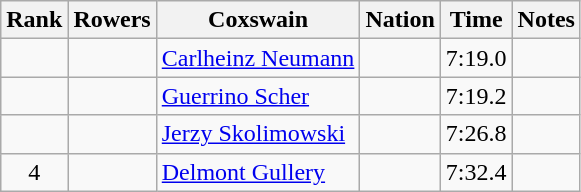<table class="wikitable sortable" style="text-align:center">
<tr>
<th>Rank</th>
<th>Rowers</th>
<th>Coxswain</th>
<th>Nation</th>
<th>Time</th>
<th>Notes</th>
</tr>
<tr>
<td></td>
<td align=left></td>
<td align=left><a href='#'>Carlheinz Neumann</a></td>
<td align=left></td>
<td>7:19.0</td>
<td></td>
</tr>
<tr>
<td></td>
<td align=left></td>
<td align=left><a href='#'>Guerrino Scher</a></td>
<td align=left></td>
<td>7:19.2</td>
<td></td>
</tr>
<tr>
<td></td>
<td align=left></td>
<td align=left><a href='#'>Jerzy Skolimowski</a></td>
<td align=left></td>
<td>7:26.8</td>
<td></td>
</tr>
<tr>
<td>4</td>
<td align=left></td>
<td align=left><a href='#'>Delmont Gullery</a></td>
<td align=left></td>
<td>7:32.4</td>
<td></td>
</tr>
</table>
